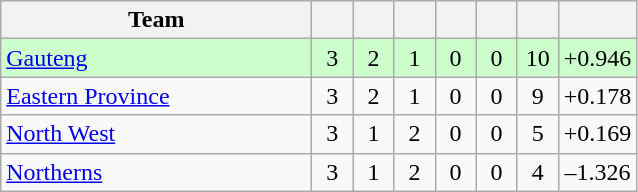<table class="wikitable" style="text-align:center">
<tr>
<th width=200>Team</th>
<th width=20></th>
<th width=20></th>
<th width=20></th>
<th width=20></th>
<th width=20></th>
<th width=20></th>
<th width=45></th>
</tr>
<tr style="background:#cfc">
<td align="left"> <a href='#'>Gauteng</a></td>
<td>3</td>
<td>2</td>
<td>1</td>
<td>0</td>
<td>0</td>
<td>10</td>
<td>+0.946</td>
</tr>
<tr>
<td align="left"> <a href='#'>Eastern Province</a></td>
<td>3</td>
<td>2</td>
<td>1</td>
<td>0</td>
<td>0</td>
<td>9</td>
<td>+0.178</td>
</tr>
<tr>
<td align="left"> <a href='#'>North West</a></td>
<td>3</td>
<td>1</td>
<td>2</td>
<td>0</td>
<td>0</td>
<td>5</td>
<td>+0.169</td>
</tr>
<tr>
<td align="left"> <a href='#'>Northerns</a></td>
<td>3</td>
<td>1</td>
<td>2</td>
<td>0</td>
<td>0</td>
<td>4</td>
<td>–1.326</td>
</tr>
</table>
